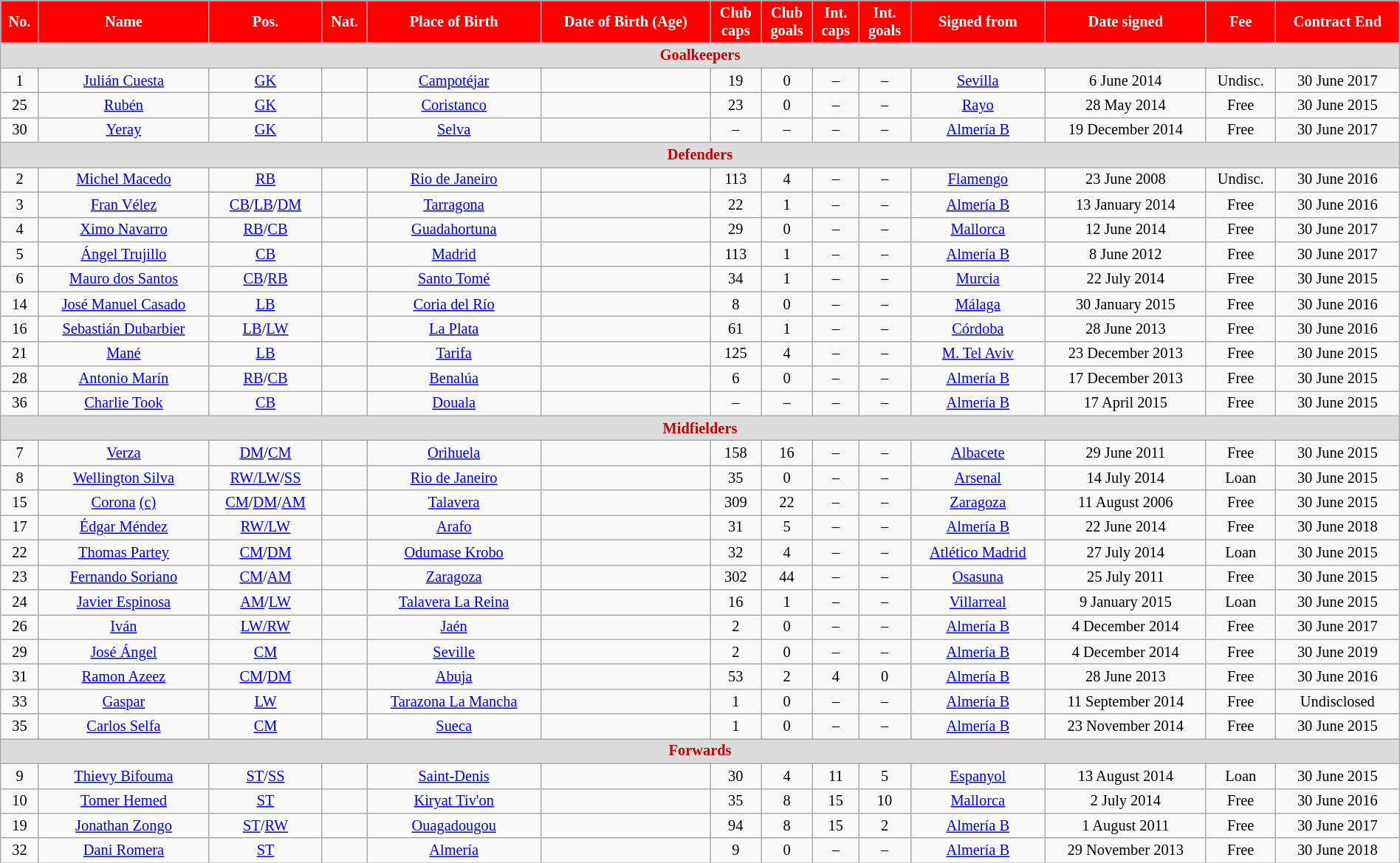<table class="wikitable" style="text-align:center; font-size:85%; width:100%;">
<tr>
<th style="background:#FF0000; color:#FFFFFF; text-align:center;">No.</th>
<th style="background:#FF0000; color:#FFFFFF; text-align:center;">Name</th>
<th style="background:#FF0000; color:#FFFFFF; text-align:center;">Pos.</th>
<th style="background:#FF0000; color:#FFFFFF; text-align:center;">Nat.</th>
<th style="background:#FF0000; color:#FFFFFF; text-align:center;">Place of Birth</th>
<th style="background:#FF0000; color:#FFFFFF; text-align:center;">Date of Birth (Age)</th>
<th style="background:#FF0000; color:#FFFFFF; text-align:center;">Club<br>caps</th>
<th style="background:#FF0000; color:#FFFFFF; text-align:center;">Club<br>goals</th>
<th style="background:#FF0000; color:#FFFFFF; text-align:center;">Int.<br>caps</th>
<th style="background:#FF0000; color:#FFFFFF; text-align:center;">Int.<br>goals</th>
<th style="background:#FF0000; color:#FFFFFF; text-align:center;">Signed from</th>
<th style="background:#FF0000; color:#FFFFFF; text-align:center;">Date signed</th>
<th style="background:#FF0000; color:#FFFFFF; text-align:center;">Fee</th>
<th style="background:#FF0000; color:#FFFFFF; text-align:center;">Contract End</th>
</tr>
<tr>
<th colspan="14" style="background:#dcdcdc; color:#C40000; text-align:center;">Goalkeepers</th>
</tr>
<tr>
<td>1</td>
<td><a href='#'>Julián Cuesta</a></td>
<td><a href='#'>GK</a></td>
<td> </td>
<td><a href='#'>Campotéjar</a></td>
<td></td>
<td>19</td>
<td>0</td>
<td>–</td>
<td>–</td>
<td><a href='#'>Sevilla</a></td>
<td>6 June 2014</td>
<td>Undisc.</td>
<td>30 June 2017</td>
</tr>
<tr>
<td>25</td>
<td><a href='#'>Rubén</a></td>
<td><a href='#'>GK</a></td>
<td> </td>
<td><a href='#'>Coristanco</a></td>
<td></td>
<td>23</td>
<td>0</td>
<td>–</td>
<td>–</td>
<td><a href='#'>Rayo</a></td>
<td>28 May 2014</td>
<td>Free</td>
<td>30 June 2015</td>
</tr>
<tr>
<td>30</td>
<td><a href='#'>Yeray</a></td>
<td><a href='#'>GK</a></td>
<td> </td>
<td><a href='#'>Selva</a></td>
<td></td>
<td>–</td>
<td>–</td>
<td>–</td>
<td>–</td>
<td><a href='#'>Almería B</a></td>
<td>19 December 2014</td>
<td>Free</td>
<td>30 June 2017</td>
</tr>
<tr>
<th colspan="14" style="background:#dcdcdc; color:#C40000; text-align:center;">Defenders</th>
</tr>
<tr>
<td>2</td>
<td><a href='#'>Michel Macedo</a></td>
<td><a href='#'>RB</a></td>
<td></td>
<td><a href='#'>Rio de Janeiro</a> </td>
<td></td>
<td>113</td>
<td>4</td>
<td>–</td>
<td>–</td>
<td><a href='#'>Flamengo</a> </td>
<td>23 June 2008</td>
<td>Undisc.</td>
<td>30 June 2016</td>
</tr>
<tr>
<td>3</td>
<td><a href='#'>Fran Vélez</a></td>
<td><a href='#'>CB</a>/<a href='#'>LB</a>/<a href='#'>DM</a></td>
<td> </td>
<td><a href='#'>Tarragona</a></td>
<td></td>
<td>22</td>
<td>1</td>
<td>–</td>
<td>–</td>
<td><a href='#'>Almería B</a></td>
<td>13 January 2014</td>
<td>Free</td>
<td>30 June 2016</td>
</tr>
<tr>
<td>4</td>
<td><a href='#'>Ximo Navarro</a></td>
<td><a href='#'>RB</a>/<a href='#'>CB</a></td>
<td> </td>
<td><a href='#'>Guadahortuna</a></td>
<td></td>
<td>29</td>
<td>0</td>
<td>–</td>
<td>–</td>
<td><a href='#'>Mallorca</a></td>
<td>12 June 2014</td>
<td>Free</td>
<td>30 June 2017</td>
</tr>
<tr>
<td>5</td>
<td><a href='#'>Ángel Trujillo</a></td>
<td><a href='#'>CB</a></td>
<td> </td>
<td><a href='#'>Madrid</a></td>
<td></td>
<td>113</td>
<td>1</td>
<td>–</td>
<td>–</td>
<td><a href='#'>Almería B</a></td>
<td>8 June 2012</td>
<td>Free</td>
<td>30 June 2017</td>
</tr>
<tr>
<td>6</td>
<td><a href='#'>Mauro dos Santos</a></td>
<td><a href='#'>CB</a>/<a href='#'>RB</a></td>
<td></td>
<td><a href='#'>Santo Tomé</a></td>
<td></td>
<td>34</td>
<td>1</td>
<td>–</td>
<td>–</td>
<td><a href='#'>Murcia</a></td>
<td>22 July 2014</td>
<td>Free</td>
<td>30 June 2015</td>
</tr>
<tr>
<td>14</td>
<td><a href='#'>José Manuel Casado</a></td>
<td><a href='#'>LB</a></td>
<td> </td>
<td><a href='#'>Coria del Río</a></td>
<td></td>
<td>8</td>
<td>0</td>
<td>–</td>
<td>–</td>
<td><a href='#'>Málaga</a></td>
<td>30 January 2015</td>
<td>Free</td>
<td>30 June 2016</td>
</tr>
<tr>
<td>16</td>
<td><a href='#'>Sebastián Dubarbier</a></td>
<td><a href='#'>LB</a>/<a href='#'>LW</a></td>
<td></td>
<td><a href='#'>La Plata</a></td>
<td></td>
<td>61</td>
<td>1</td>
<td>–</td>
<td>–</td>
<td><a href='#'>Córdoba</a></td>
<td>28 June 2013</td>
<td>Free</td>
<td>30 June 2016</td>
</tr>
<tr>
<td>21</td>
<td><a href='#'>Mané</a></td>
<td><a href='#'>LB</a></td>
<td> </td>
<td><a href='#'>Tarifa</a></td>
<td></td>
<td>125</td>
<td>4</td>
<td>–</td>
<td>–</td>
<td><a href='#'>M. Tel Aviv</a> </td>
<td>23 December 2013</td>
<td>Free</td>
<td>30 June 2015</td>
</tr>
<tr>
<td>28</td>
<td><a href='#'>Antonio Marín</a></td>
<td><a href='#'>RB</a>/<a href='#'>CB</a></td>
<td> </td>
<td><a href='#'>Benalúa</a></td>
<td></td>
<td>6</td>
<td>0</td>
<td>–</td>
<td>–</td>
<td><a href='#'>Almería B</a></td>
<td>17 December 2013</td>
<td>Free</td>
<td>30 June 2015</td>
</tr>
<tr>
<td>36</td>
<td><a href='#'>Charlie Took</a></td>
<td><a href='#'>CB</a></td>
<td></td>
<td><a href='#'>Douala</a></td>
<td></td>
<td>–</td>
<td>–</td>
<td>–</td>
<td>–</td>
<td><a href='#'>Almería B</a></td>
<td>17 April 2015</td>
<td>Free</td>
<td>30 June 2015</td>
</tr>
<tr>
<th colspan="14" style="background:#dcdcdc; color:#C40000; text-align:center;">Midfielders</th>
</tr>
<tr>
<td>7</td>
<td><a href='#'>Verza</a></td>
<td><a href='#'>DM</a>/<a href='#'>CM</a></td>
<td> </td>
<td><a href='#'>Orihuela</a></td>
<td></td>
<td>158</td>
<td>16</td>
<td>–</td>
<td>–</td>
<td><a href='#'>Albacete</a></td>
<td>29 June 2011</td>
<td>Free</td>
<td>30 June 2015</td>
</tr>
<tr>
<td>8</td>
<td><a href='#'>Wellington Silva</a></td>
<td><a href='#'>RW/LW</a>/<a href='#'>SS</a></td>
<td></td>
<td><a href='#'>Rio de Janeiro</a> </td>
<td></td>
<td>35</td>
<td>0</td>
<td>–</td>
<td>–</td>
<td><a href='#'>Arsenal</a> </td>
<td>14 July 2014</td>
<td>Loan</td>
<td>30 June 2015<br></td>
</tr>
<tr>
<td>15</td>
<td><a href='#'>Corona</a> <a href='#'>(c)</a></td>
<td><a href='#'>CM</a>/<a href='#'>DM</a>/<a href='#'>AM</a></td>
<td> </td>
<td><a href='#'>Talavera</a></td>
<td></td>
<td>309</td>
<td>22</td>
<td>–</td>
<td>–</td>
<td><a href='#'>Zaragoza</a></td>
<td>11 August 2006</td>
<td>Free</td>
<td>30 June 2015</td>
</tr>
<tr>
<td>17</td>
<td><a href='#'>Édgar Méndez</a></td>
<td><a href='#'>RW/LW</a></td>
<td> </td>
<td><a href='#'>Arafo</a></td>
<td></td>
<td>31</td>
<td>5</td>
<td>–</td>
<td>–</td>
<td><a href='#'>Almería B</a></td>
<td>22 June 2014</td>
<td>Free</td>
<td>30 June 2018</td>
</tr>
<tr>
<td>22</td>
<td><a href='#'>Thomas Partey</a></td>
<td><a href='#'>CM</a>/<a href='#'>DM</a></td>
<td></td>
<td><a href='#'>Odumase Krobo</a></td>
<td></td>
<td>32</td>
<td>4</td>
<td>–</td>
<td>–</td>
<td><a href='#'>Atlético Madrid</a></td>
<td>27 July 2014</td>
<td>Loan</td>
<td>30 June 2015</td>
</tr>
<tr>
<td>23</td>
<td><a href='#'>Fernando Soriano</a></td>
<td><a href='#'>CM</a>/<a href='#'>AM</a></td>
<td> </td>
<td><a href='#'>Zaragoza</a></td>
<td></td>
<td>302</td>
<td>44</td>
<td>–</td>
<td>–</td>
<td><a href='#'>Osasuna</a></td>
<td>25 July 2011</td>
<td>Free</td>
<td>30 June 2015</td>
</tr>
<tr>
<td>24</td>
<td><a href='#'>Javier Espinosa</a></td>
<td><a href='#'>AM</a>/<a href='#'>LW</a></td>
<td> </td>
<td><a href='#'>Talavera La Reina</a></td>
<td></td>
<td>16</td>
<td>1</td>
<td>–</td>
<td>–</td>
<td><a href='#'>Villarreal</a></td>
<td>9 January 2015</td>
<td>Loan</td>
<td>30 June 2015</td>
</tr>
<tr>
<td>26</td>
<td><a href='#'>Iván</a></td>
<td><a href='#'>LW/RW</a></td>
<td></td>
<td><a href='#'>Jaén</a></td>
<td></td>
<td>2</td>
<td>0</td>
<td>–</td>
<td>–</td>
<td><a href='#'>Almería B</a></td>
<td>4 December 2014</td>
<td>Free</td>
<td>30 June 2017</td>
</tr>
<tr>
<td>29</td>
<td><a href='#'>José Ángel</a></td>
<td><a href='#'>CM</a></td>
<td> </td>
<td><a href='#'>Seville</a></td>
<td></td>
<td>2</td>
<td>0</td>
<td>–</td>
<td>–</td>
<td><a href='#'>Almería B</a></td>
<td>4 December 2014</td>
<td>Free</td>
<td>30 June 2019</td>
</tr>
<tr>
<td>31</td>
<td><a href='#'>Ramon Azeez</a></td>
<td><a href='#'>CM</a>/<a href='#'>DM</a></td>
<td></td>
<td><a href='#'>Abuja</a></td>
<td></td>
<td>53</td>
<td>2</td>
<td>4</td>
<td>0</td>
<td><a href='#'>Almería B</a></td>
<td>28 June 2013</td>
<td>Free</td>
<td>30 June 2016</td>
</tr>
<tr>
<td>33</td>
<td><a href='#'>Gaspar</a></td>
<td><a href='#'>LW</a></td>
<td> </td>
<td><a href='#'>Tarazona La Mancha</a></td>
<td></td>
<td>1</td>
<td>0</td>
<td>–</td>
<td>–</td>
<td><a href='#'>Almería B</a></td>
<td>11 September 2014</td>
<td>Free</td>
<td>Undisclosed</td>
</tr>
<tr>
<td>35</td>
<td><a href='#'>Carlos Selfa</a></td>
<td><a href='#'>CM</a></td>
<td> </td>
<td><a href='#'>Sueca</a></td>
<td></td>
<td>1</td>
<td>0</td>
<td>–</td>
<td>–</td>
<td><a href='#'>Almería B</a></td>
<td>23 November 2014</td>
<td>Free</td>
<td>30 June 2015</td>
</tr>
<tr>
<th colspan="14" style="background:#dcdcdc; color:#C40000; text-align=center;">Forwards</th>
</tr>
<tr>
<td>9</td>
<td><a href='#'>Thievy Bifouma</a></td>
<td><a href='#'>ST</a>/<a href='#'>SS</a></td>
<td></td>
<td><a href='#'>Saint-Denis</a> </td>
<td></td>
<td>30</td>
<td>4</td>
<td>11</td>
<td>5</td>
<td><a href='#'>Espanyol</a></td>
<td>13 August 2014</td>
<td>Loan</td>
<td>30 June 2015</td>
</tr>
<tr>
<td>10</td>
<td><a href='#'>Tomer Hemed</a></td>
<td><a href='#'>ST</a></td>
<td></td>
<td><a href='#'>Kiryat Tiv'on</a></td>
<td></td>
<td>35</td>
<td>8</td>
<td>15</td>
<td>10</td>
<td><a href='#'>Mallorca</a></td>
<td>2 July 2014</td>
<td>Free</td>
<td>30 June 2016</td>
</tr>
<tr>
<td>19</td>
<td><a href='#'>Jonathan Zongo</a></td>
<td><a href='#'>ST</a>/<a href='#'>RW</a></td>
<td></td>
<td><a href='#'>Ouagadougou</a></td>
<td></td>
<td>94</td>
<td>8</td>
<td>15</td>
<td>2</td>
<td><a href='#'>Almería B</a></td>
<td>1 August 2011</td>
<td>Free</td>
<td>30 June 2017</td>
</tr>
<tr>
<td>32</td>
<td><a href='#'>Dani Romera</a></td>
<td><a href='#'>ST</a></td>
<td> </td>
<td><a href='#'>Almería</a></td>
<td></td>
<td>9</td>
<td>0</td>
<td>–</td>
<td>–</td>
<td><a href='#'>Almería B</a></td>
<td>29 November 2013</td>
<td>Free</td>
<td>30 June 2018</td>
</tr>
</table>
